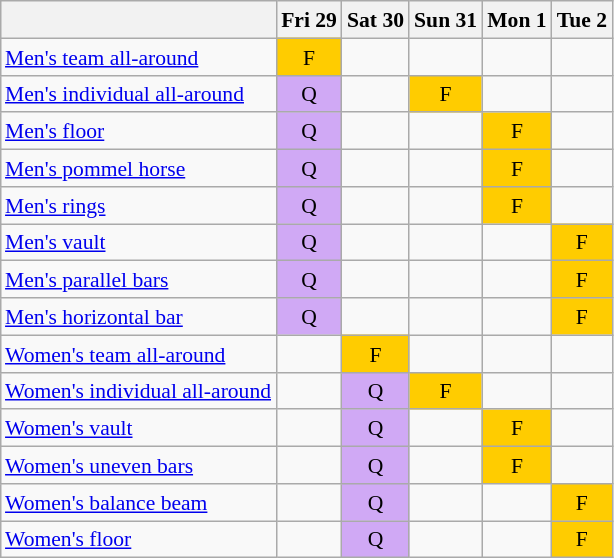<table class="wikitable" style="margin:0.5em auto; font-size:90%; line-height:1.25em;">
<tr style="text-align:center;">
<th></th>
<th>Fri 29</th>
<th>Sat 30</th>
<th>Sun 31</th>
<th>Mon 1</th>
<th>Tue 2</th>
</tr>
<tr style="text-align:center;">
<td style="text-align:left;"><a href='#'>Men's team all-around</a></td>
<td style="background-color:#FFCC00;">F</td>
<td></td>
<td></td>
<td></td>
<td></td>
</tr>
<tr style="text-align:center;">
<td style="text-align:left;"><a href='#'>Men's individual all-around</a></td>
<td style="background-color:#D0A9F5;">Q</td>
<td></td>
<td style="background-color:#FFCC00;">F</td>
<td></td>
<td></td>
</tr>
<tr style="text-align:center;">
<td style="text-align:left;"><a href='#'>Men's floor</a></td>
<td style="background-color:#D0A9F5;">Q</td>
<td></td>
<td></td>
<td style="background-color:#FFCC00;">F</td>
<td></td>
</tr>
<tr style="text-align:center;">
<td style="text-align:left;"><a href='#'>Men's pommel horse</a></td>
<td style="background-color:#D0A9F5;">Q</td>
<td></td>
<td></td>
<td style="background-color:#FFCC00;">F</td>
<td></td>
</tr>
<tr style="text-align:center;">
<td style="text-align:left;"><a href='#'>Men's rings</a></td>
<td style="background-color:#D0A9F5;">Q</td>
<td></td>
<td></td>
<td style="background-color:#FFCC00;">F</td>
<td></td>
</tr>
<tr style="text-align:center;">
<td style="text-align:left;"><a href='#'>Men's vault</a></td>
<td style="background-color:#D0A9F5;">Q</td>
<td></td>
<td></td>
<td></td>
<td style="background-color:#FFCC00;">F</td>
</tr>
<tr style="text-align:center;">
<td style="text-align:left;"><a href='#'>Men's parallel bars</a></td>
<td style="background-color:#D0A9F5;">Q</td>
<td></td>
<td></td>
<td></td>
<td style="background-color:#FFCC00;">F</td>
</tr>
<tr style="text-align:center;">
<td style="text-align:left;"><a href='#'>Men's horizontal bar</a></td>
<td style="background-color:#D0A9F5;">Q</td>
<td></td>
<td></td>
<td></td>
<td style="background-color:#FFCC00;">F</td>
</tr>
<tr style="text-align:center;">
<td style="text-align:left;"><a href='#'>Women's team all-around</a></td>
<td></td>
<td style="background-color:#FFCC00;">F</td>
<td></td>
<td></td>
<td></td>
</tr>
<tr style="text-align:center;">
<td style="text-align:left;"><a href='#'>Women's individual all-around</a></td>
<td></td>
<td style="background-color:#D0A9F5;">Q</td>
<td style="background-color:#FFCC00;">F</td>
<td></td>
<td></td>
</tr>
<tr style="text-align:center;">
<td style="text-align:left;"><a href='#'>Women's vault</a></td>
<td></td>
<td style="background-color:#D0A9F5;">Q</td>
<td></td>
<td style="background-color:#FFCC00;">F</td>
<td></td>
</tr>
<tr style="text-align:center;">
<td style="text-align:left;"><a href='#'>Women's uneven bars</a></td>
<td></td>
<td style="background-color:#D0A9F5;">Q</td>
<td></td>
<td style="background-color:#FFCC00;">F</td>
<td></td>
</tr>
<tr style="text-align:center;">
<td style="text-align:left;"><a href='#'>Women's balance beam</a></td>
<td></td>
<td style="background-color:#D0A9F5;">Q</td>
<td></td>
<td></td>
<td style="background-color:#FFCC00;">F</td>
</tr>
<tr style="text-align:center;">
<td style="text-align:left;"><a href='#'>Women's floor</a></td>
<td></td>
<td style="background-color:#D0A9F5;">Q</td>
<td></td>
<td></td>
<td style="background-color:#FFCC00;">F</td>
</tr>
</table>
